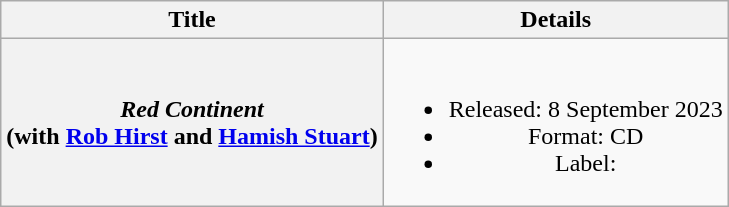<table class="wikitable plainrowheaders" style="text-align:center;" border="1">
<tr>
<th>Title</th>
<th>Details</th>
</tr>
<tr>
<th scope="row"><em>Red Continent</em> <br>(with <a href='#'>Rob Hirst</a> and <a href='#'>Hamish Stuart</a>)</th>
<td><br><ul><li>Released: 8 September 2023</li><li>Format: CD</li><li>Label:</li></ul></td>
</tr>
</table>
